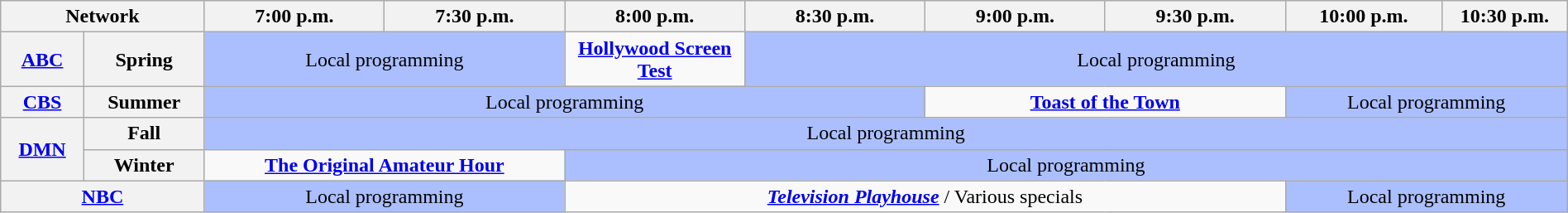<table class="wikitable" style="width:100%;margin-right:0;text-align:center">
<tr>
<th colspan="2" style="width:13%;">Network</th>
<th style="width:11.5%;">7:00 p.m.</th>
<th style="width:11.5%;">7:30 p.m.</th>
<th style="width:11.5%;">8:00 p.m.</th>
<th style="width:11.5%;">8:30 p.m.</th>
<th style="width:11.5%;">9:00 p.m.</th>
<th style="width:11.5%;">9:30 p.m.</th>
<th style="width:10%;">10:00 p.m.</th>
<th style="width:10%;">10:30 p.m.</th>
</tr>
<tr>
<th><a href='#'>ABC</a></th>
<th>Spring</th>
<td style="background:#abbfff;" colspan="2">Local programming</td>
<td><strong><a href='#'>Hollywood Screen Test</a></strong></td>
<td style="background:#abbfff;" colspan="5">Local programming</td>
</tr>
<tr>
<th><a href='#'>CBS</a></th>
<th>Summer</th>
<td colspan="4" style="background:#abbfff;">Local programming</td>
<td colspan="2"><strong><a href='#'>Toast of the Town</a></strong></td>
<td colspan="2" style="background:#abbfff;">Local programming</td>
</tr>
<tr>
<th rowspan="2"><a href='#'>DMN</a></th>
<th>Fall</th>
<td colspan="8" style="background:#abbfff;">Local programming</td>
</tr>
<tr>
<th>Winter</th>
<td colspan="2"><strong><a href='#'>The Original Amateur Hour</a></strong></td>
<td colspan="6" style="background:#abbfff;">Local programming</td>
</tr>
<tr>
<th colspan="2"><a href='#'>NBC</a></th>
<td colspan="2" style="background:#abbfff;">Local programming</td>
<td colspan="4"><strong><em><a href='#'>Television Playhouse</a></em></strong> / Various specials</td>
<td colspan="2" style="background:#abbfff;">Local programming</td>
</tr>
</table>
